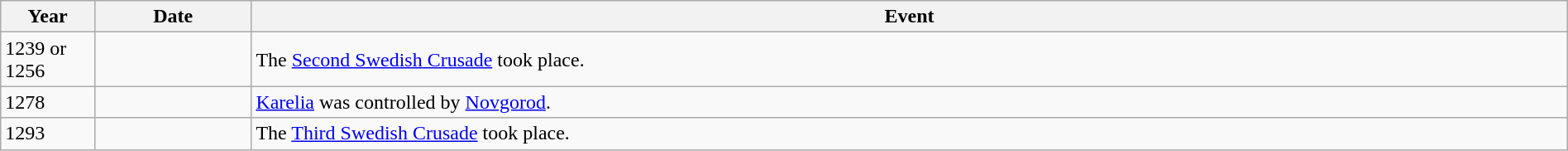<table class="wikitable" style="width:100%">
<tr>
<th style="width:6%">Year</th>
<th style="width:10%">Date</th>
<th>Event</th>
</tr>
<tr>
<td>1239 or 1256</td>
<td></td>
<td>The <a href='#'>Second Swedish Crusade</a> took place.</td>
</tr>
<tr>
<td>1278</td>
<td></td>
<td><a href='#'>Karelia</a> was controlled by <a href='#'>Novgorod</a>.</td>
</tr>
<tr>
<td>1293</td>
<td></td>
<td>The <a href='#'>Third Swedish Crusade</a> took place.</td>
</tr>
</table>
